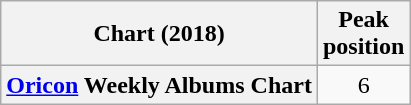<table class="wikitable plainrowheaders" style="text-align:center;">
<tr>
<th>Chart (2018)</th>
<th>Peak<br>position</th>
</tr>
<tr>
<th scope="row"><a href='#'>Oricon</a> Weekly Albums Chart</th>
<td>6</td>
</tr>
</table>
